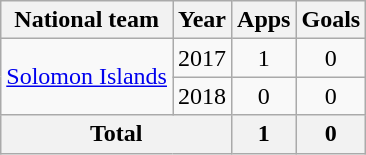<table class="wikitable" style="text-align:center">
<tr>
<th>National team</th>
<th>Year</th>
<th>Apps</th>
<th>Goals</th>
</tr>
<tr>
<td rowspan="2"><a href='#'>Solomon Islands</a></td>
<td>2017</td>
<td>1</td>
<td>0</td>
</tr>
<tr>
<td>2018</td>
<td>0</td>
<td>0</td>
</tr>
<tr>
<th colspan=2>Total</th>
<th>1</th>
<th>0</th>
</tr>
</table>
